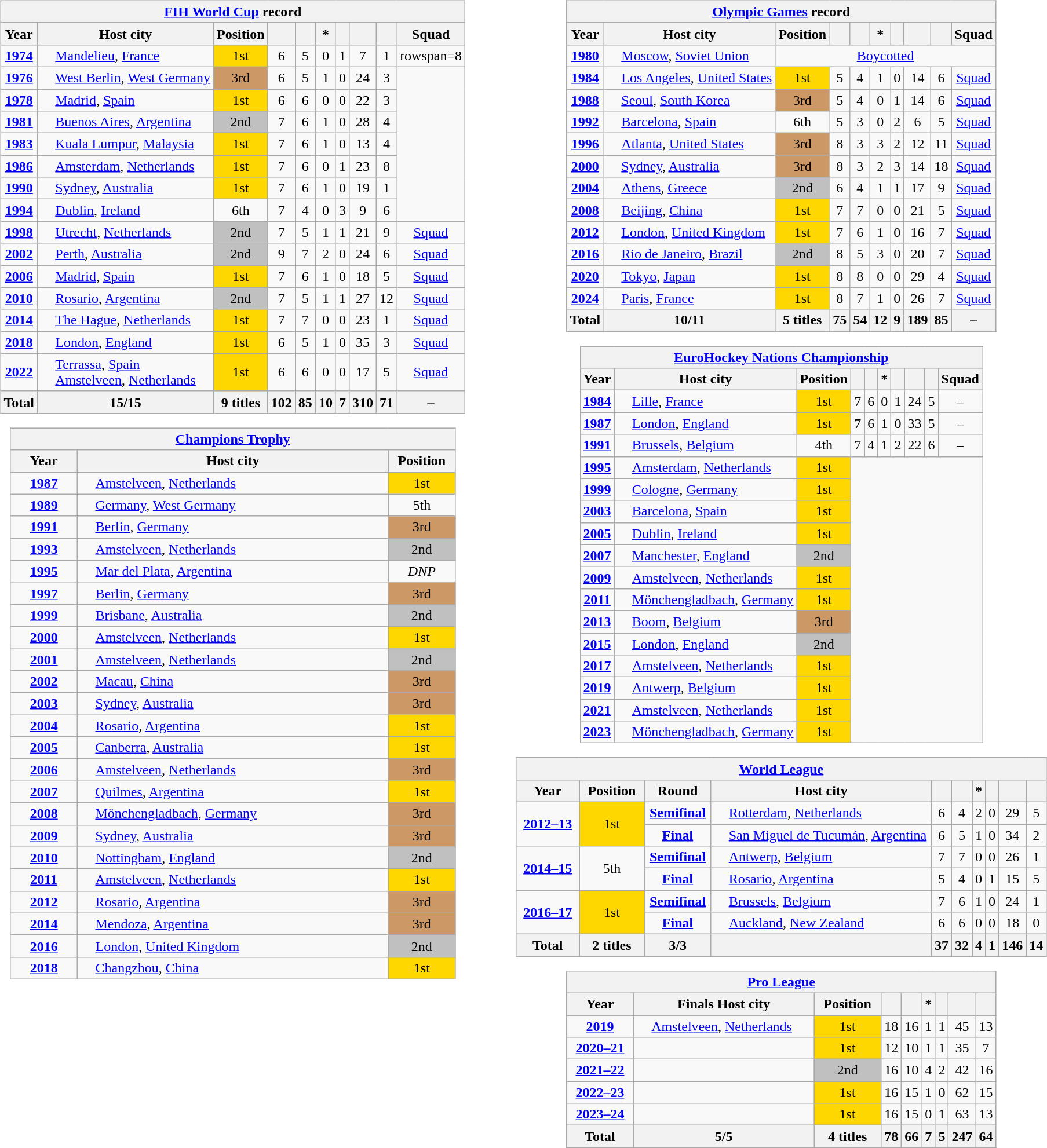<table width="100%">
<tr>
<td width="50%" valign="top" align="center"><br><table class="wikitable" style="text-align: center;">
<tr>
<th colspan=10 style="background-color: ;"><a href='#'>FIH World Cup</a> record</th>
</tr>
<tr>
<th>Year</th>
<th>Host city</th>
<th>Position</th>
<th></th>
<th></th>
<th>*</th>
<th></th>
<th></th>
<th></th>
<th>Squad</th>
</tr>
<tr>
<td><strong><a href='#'>1974</a></strong></td>
<td style="text-align: left; padding-left: 20px;"> <a href='#'>Mandelieu</a>, <a href='#'>France</a></td>
<td style="background-color: gold">1st</td>
<td>6</td>
<td>5</td>
<td>0</td>
<td>1</td>
<td>7</td>
<td>1</td>
<td>rowspan=8 </td>
</tr>
<tr>
<td><strong><a href='#'>1976</a></strong></td>
<td style="text-align: left; padding-left: 20px;"> <a href='#'>West Berlin</a>, <a href='#'>West Germany</a></td>
<td style="background-color: #cc9966">3rd</td>
<td>6</td>
<td>5</td>
<td>1</td>
<td>0</td>
<td>24</td>
<td>3</td>
</tr>
<tr>
<td><strong><a href='#'>1978</a></strong></td>
<td style="text-align: left; padding-left: 20px;"> <a href='#'>Madrid</a>, <a href='#'>Spain</a></td>
<td style="background-color: gold">1st</td>
<td>6</td>
<td>6</td>
<td>0</td>
<td>0</td>
<td>22</td>
<td>3</td>
</tr>
<tr>
<td><strong><a href='#'>1981</a></strong></td>
<td style="text-align: left; padding-left: 20px;"> <a href='#'>Buenos Aires</a>, <a href='#'>Argentina</a></td>
<td style="background-color: silver">2nd</td>
<td>7</td>
<td>6</td>
<td>1</td>
<td>0</td>
<td>28</td>
<td>4</td>
</tr>
<tr>
<td><strong><a href='#'>1983</a></strong></td>
<td style="text-align: left; padding-left: 20px;"> <a href='#'>Kuala Lumpur</a>, <a href='#'>Malaysia</a></td>
<td style="background-color: gold">1st</td>
<td>7</td>
<td>6</td>
<td>1</td>
<td>0</td>
<td>13</td>
<td>4</td>
</tr>
<tr>
<td><strong><a href='#'>1986</a></strong></td>
<td style="text-align: left; padding-left: 20px;"> <a href='#'>Amsterdam</a>, <a href='#'>Netherlands</a></td>
<td style="background-color: gold">1st</td>
<td>7</td>
<td>6</td>
<td>0</td>
<td>1</td>
<td>23</td>
<td>8</td>
</tr>
<tr>
<td><strong><a href='#'>1990</a></strong></td>
<td style="text-align: left; padding-left: 20px;"> <a href='#'>Sydney</a>, <a href='#'>Australia</a></td>
<td style="background-color: gold">1st</td>
<td>7</td>
<td>6</td>
<td>1</td>
<td>0</td>
<td>19</td>
<td>1</td>
</tr>
<tr>
<td><strong><a href='#'>1994</a></strong></td>
<td style="text-align: left; padding-left: 20px;"> <a href='#'>Dublin</a>, <a href='#'>Ireland</a></td>
<td>6th</td>
<td>7</td>
<td>4</td>
<td>0</td>
<td>3</td>
<td>9</td>
<td>6</td>
</tr>
<tr>
<td><strong><a href='#'>1998</a></strong></td>
<td style="text-align: left; padding-left: 20px;"> <a href='#'>Utrecht</a>, <a href='#'>Netherlands</a></td>
<td style="background-color: silver">2nd</td>
<td>7</td>
<td>5</td>
<td>1</td>
<td>1</td>
<td>21</td>
<td>9</td>
<td><a href='#'>Squad</a></td>
</tr>
<tr>
<td><strong><a href='#'>2002</a></strong></td>
<td style="text-align: left; padding-left: 20px;"> <a href='#'>Perth</a>, <a href='#'>Australia</a></td>
<td style="background-color: silver">2nd</td>
<td>9</td>
<td>7</td>
<td>2</td>
<td>0</td>
<td>24</td>
<td>6</td>
<td><a href='#'>Squad</a></td>
</tr>
<tr>
<td><strong><a href='#'>2006</a></strong></td>
<td style="text-align: left; padding-left: 20px;"> <a href='#'>Madrid</a>, <a href='#'>Spain</a></td>
<td style="background-color: gold">1st</td>
<td>7</td>
<td>6</td>
<td>1</td>
<td>0</td>
<td>18</td>
<td>5</td>
<td><a href='#'>Squad</a></td>
</tr>
<tr>
<td><strong><a href='#'>2010</a></strong></td>
<td style="text-align: left; padding-left: 20px;"> <a href='#'>Rosario</a>, <a href='#'>Argentina</a></td>
<td style="background-color: silver">2nd</td>
<td>7</td>
<td>5</td>
<td>1</td>
<td>1</td>
<td>27</td>
<td>12</td>
<td><a href='#'>Squad</a></td>
</tr>
<tr>
<td><strong><a href='#'>2014</a></strong></td>
<td style="text-align: left; padding-left: 20px;"> <a href='#'>The Hague</a>, <a href='#'>Netherlands</a></td>
<td style="background-color: gold">1st</td>
<td>7</td>
<td>7</td>
<td>0</td>
<td>0</td>
<td>23</td>
<td>1</td>
<td><a href='#'>Squad</a></td>
</tr>
<tr>
<td><strong><a href='#'>2018</a></strong></td>
<td style="text-align: left; padding-left: 20px;"> <a href='#'>London</a>, <a href='#'>England</a></td>
<td style="background-color: gold">1st</td>
<td>6</td>
<td>5</td>
<td>1</td>
<td>0</td>
<td>35</td>
<td>3</td>
<td><a href='#'>Squad</a></td>
</tr>
<tr>
<td><strong><a href='#'>2022</a></strong></td>
<td style="text-align: left; padding-left: 20px;"> <a href='#'>Terrassa</a>, <a href='#'>Spain</a> <br>  <a href='#'>Amstelveen</a>, <a href='#'>Netherlands</a></td>
<td style="background-color: gold">1st</td>
<td>6</td>
<td>6</td>
<td>0</td>
<td>0</td>
<td>17</td>
<td>5</td>
<td><a href='#'>Squad</a></td>
</tr>
<tr>
<th>Total</th>
<th>15/15</th>
<th>9 titles</th>
<th>102</th>
<th>85</th>
<th>10</th>
<th>7</th>
<th>310</th>
<th>71</th>
<th>–</th>
</tr>
</table>
<table class="wikitable" style="text-align: center;">
<tr>
<th colspan=3 style="background-color: ;"><a href='#'>Champions Trophy</a></th>
</tr>
<tr>
<th style="width: 70px;">Year</th>
<th style="width: 350px;">Host city</th>
<th style="width: 70px;">Position</th>
</tr>
<tr>
<td><strong><a href='#'>1987</a></strong></td>
<td style="text-align: left; padding-left: 20px;"> <a href='#'>Amstelveen</a>, <a href='#'>Netherlands</a></td>
<td style="background-color: gold">1st</td>
</tr>
<tr>
<td><strong><a href='#'>1989</a></strong></td>
<td style="text-align: left; padding-left: 20px;"> <a href='#'>Germany</a>, <a href='#'>West Germany</a></td>
<td>5th</td>
</tr>
<tr>
<td><strong><a href='#'>1991</a></strong></td>
<td style="text-align: left; padding-left: 20px;"> <a href='#'>Berlin</a>, <a href='#'>Germany</a></td>
<td style="background-color: #cc9966">3rd</td>
</tr>
<tr>
<td><strong><a href='#'>1993</a></strong></td>
<td style="text-align: left; padding-left: 20px;"> <a href='#'>Amstelveen</a>, <a href='#'>Netherlands</a></td>
<td style="background-color: silver">2nd</td>
</tr>
<tr>
<td><strong><a href='#'>1995</a></strong></td>
<td style="text-align: left; padding-left: 20px;"> <a href='#'>Mar del Plata</a>, <a href='#'>Argentina</a></td>
<td><em>DNP</em></td>
</tr>
<tr>
<td><strong><a href='#'>1997</a></strong></td>
<td style="text-align: left; padding-left: 20px;"> <a href='#'>Berlin</a>, <a href='#'>Germany</a></td>
<td style="background-color: #cc9966">3rd</td>
</tr>
<tr>
<td><strong><a href='#'>1999</a></strong></td>
<td style="text-align: left; padding-left: 20px;"> <a href='#'>Brisbane</a>, <a href='#'>Australia</a></td>
<td style="background-color: silver">2nd</td>
</tr>
<tr>
<td><strong><a href='#'>2000</a></strong></td>
<td style="text-align: left; padding-left: 20px;"> <a href='#'>Amstelveen</a>, <a href='#'>Netherlands</a></td>
<td style="background-color: gold">1st</td>
</tr>
<tr>
<td><strong><a href='#'>2001</a></strong></td>
<td style="text-align: left; padding-left: 20px;"> <a href='#'>Amstelveen</a>, <a href='#'>Netherlands</a></td>
<td style="background-color: silver">2nd</td>
</tr>
<tr>
<td><strong><a href='#'>2002</a></strong></td>
<td style="text-align: left; padding-left: 20px;"> <a href='#'>Macau</a>, <a href='#'>China</a></td>
<td style="background-color: #cc9966">3rd</td>
</tr>
<tr>
<td><strong><a href='#'>2003</a></strong></td>
<td style="text-align: left; padding-left: 20px;"> <a href='#'>Sydney</a>, <a href='#'>Australia</a></td>
<td style="background-color: #cc9966">3rd</td>
</tr>
<tr>
<td><strong><a href='#'>2004</a></strong></td>
<td style="text-align: left; padding-left: 20px;"> <a href='#'>Rosario</a>, <a href='#'>Argentina</a></td>
<td style="background-color: gold">1st</td>
</tr>
<tr>
<td><strong><a href='#'>2005</a></strong></td>
<td style="text-align: left; padding-left: 20px;"> <a href='#'>Canberra</a>, <a href='#'>Australia</a></td>
<td style="background-color: gold">1st</td>
</tr>
<tr>
<td><strong><a href='#'>2006</a></strong></td>
<td style="text-align: left; padding-left: 20px;"> <a href='#'>Amstelveen</a>, <a href='#'>Netherlands</a></td>
<td style="background-color: #cc9966">3rd</td>
</tr>
<tr>
<td><strong><a href='#'>2007</a></strong></td>
<td style="text-align: left; padding-left: 20px;"> <a href='#'>Quilmes</a>, <a href='#'>Argentina</a></td>
<td style="background-color: gold">1st</td>
</tr>
<tr>
<td><strong><a href='#'>2008</a></strong></td>
<td style="text-align: left; padding-left: 20px;"> <a href='#'>Mönchengladbach</a>, <a href='#'>Germany</a></td>
<td style="background-color: #cc9966">3rd</td>
</tr>
<tr>
<td><strong><a href='#'>2009</a></strong></td>
<td style="text-align: left; padding-left: 20px;"> <a href='#'>Sydney</a>, <a href='#'>Australia</a></td>
<td style="background-color: #cc9966">3rd</td>
</tr>
<tr>
<td><strong><a href='#'>2010</a></strong></td>
<td style="text-align: left; padding-left: 20px;"> <a href='#'>Nottingham</a>, <a href='#'>England</a></td>
<td style="background-color: silver">2nd</td>
</tr>
<tr>
<td><strong><a href='#'>2011</a></strong></td>
<td style="text-align: left; padding-left: 20px;"> <a href='#'>Amstelveen</a>, <a href='#'>Netherlands</a></td>
<td style="background-color: gold">1st</td>
</tr>
<tr>
<td><strong><a href='#'>2012</a></strong></td>
<td style="text-align: left; padding-left: 20px;"> <a href='#'>Rosario</a>, <a href='#'>Argentina</a></td>
<td style="background-color: #cc9966">3rd</td>
</tr>
<tr>
<td><strong><a href='#'>2014</a></strong></td>
<td style="text-align: left; padding-left: 20px;"> <a href='#'>Mendoza</a>, <a href='#'>Argentina</a></td>
<td style="background-color: #cc9966">3rd</td>
</tr>
<tr>
<td><strong><a href='#'>2016</a></strong></td>
<td style="text-align: left; padding-left: 20px;"> <a href='#'>London</a>, <a href='#'>United Kingdom</a></td>
<td style="background-color: silver">2nd</td>
</tr>
<tr>
<td><strong><a href='#'>2018</a></strong></td>
<td style="text-align: left; padding-left: 20px;"> <a href='#'>Changzhou</a>, <a href='#'>China</a></td>
<td style="background-color: gold">1st</td>
</tr>
</table>
</td>
<td width="50%" valign="top" align="center"><br><table class="wikitable" style="text-align: center;">
<tr>
<th colspan=10 style="background-color: ;"><a href='#'>Olympic Games</a> record</th>
</tr>
<tr>
<th>Year</th>
<th>Host city</th>
<th>Position</th>
<th></th>
<th></th>
<th>*</th>
<th></th>
<th></th>
<th></th>
<th>Squad</th>
</tr>
<tr>
<td><strong><a href='#'>1980</a></strong></td>
<td style="text-align: left; padding-left: 20px;"> <a href='#'>Moscow</a>, <a href='#'>Soviet Union</a></td>
<td colspan=8><a href='#'>Boycotted</a></td>
</tr>
<tr>
<td><strong><a href='#'>1984</a></strong></td>
<td style="text-align: left; padding-left: 20px;"> <a href='#'>Los Angeles</a>, <a href='#'>United States</a></td>
<td style="background-color: gold;">1st</td>
<td>5</td>
<td>4</td>
<td>1</td>
<td>0</td>
<td>14</td>
<td>6</td>
<td><a href='#'>Squad</a></td>
</tr>
<tr>
<td><strong><a href='#'>1988</a></strong></td>
<td style="text-align: left; padding-left: 20px;"> <a href='#'>Seoul</a>, <a href='#'>South Korea</a></td>
<td style="background-color: #cc9966;">3rd</td>
<td>5</td>
<td>4</td>
<td>0</td>
<td>1</td>
<td>14</td>
<td>6</td>
<td><a href='#'>Squad</a></td>
</tr>
<tr>
<td><strong><a href='#'>1992</a></strong></td>
<td style="text-align: left; padding-left: 20px;"> <a href='#'>Barcelona</a>, <a href='#'>Spain</a></td>
<td>6th</td>
<td>5</td>
<td>3</td>
<td>0</td>
<td>2</td>
<td>6</td>
<td>5</td>
<td><a href='#'>Squad</a></td>
</tr>
<tr>
<td><strong><a href='#'>1996</a></strong></td>
<td style="text-align: left; padding-left: 20px;"> <a href='#'>Atlanta</a>, <a href='#'>United States</a></td>
<td style="background-color: #cc9966;">3rd</td>
<td>8</td>
<td>3</td>
<td>3</td>
<td>2</td>
<td>12</td>
<td>11</td>
<td><a href='#'>Squad</a></td>
</tr>
<tr>
<td><strong><a href='#'>2000</a></strong></td>
<td style="text-align: left; padding-left: 20px;"> <a href='#'>Sydney</a>, <a href='#'>Australia</a></td>
<td style="background-color: #cc9966;">3rd</td>
<td>8</td>
<td>3</td>
<td>2</td>
<td>3</td>
<td>14</td>
<td>18</td>
<td><a href='#'>Squad</a></td>
</tr>
<tr>
<td><strong><a href='#'>2004</a></strong></td>
<td style="text-align: left; padding-left: 20px;"> <a href='#'>Athens</a>, <a href='#'>Greece</a></td>
<td style="background-color: silver;">2nd</td>
<td>6</td>
<td>4</td>
<td>1</td>
<td>1</td>
<td>17</td>
<td>9</td>
<td><a href='#'>Squad</a></td>
</tr>
<tr>
<td><strong><a href='#'>2008</a></strong></td>
<td style="text-align: left; padding-left: 20px;"> <a href='#'>Beijing</a>, <a href='#'>China</a></td>
<td style="background-color: gold;">1st</td>
<td>7</td>
<td>7</td>
<td>0</td>
<td>0</td>
<td>21</td>
<td>5</td>
<td><a href='#'>Squad</a></td>
</tr>
<tr>
<td><strong><a href='#'>2012</a></strong></td>
<td style="text-align: left; padding-left: 20px;"> <a href='#'>London</a>, <a href='#'>United Kingdom</a></td>
<td style="background-color: gold;">1st</td>
<td>7</td>
<td>6</td>
<td>1</td>
<td>0</td>
<td>16</td>
<td>7</td>
<td><a href='#'>Squad</a></td>
</tr>
<tr>
<td><strong><a href='#'>2016</a></strong></td>
<td style="text-align: left; padding-left: 20px;"> <a href='#'>Rio de Janeiro</a>, <a href='#'>Brazil</a></td>
<td style="background-color: silver;">2nd</td>
<td>8</td>
<td>5</td>
<td>3</td>
<td>0</td>
<td>20</td>
<td>7</td>
<td><a href='#'>Squad</a></td>
</tr>
<tr>
<td><strong><a href='#'>2020</a></strong></td>
<td style="text-align: left; padding-left: 20px;"> <a href='#'>Tokyo</a>, <a href='#'>Japan</a></td>
<td style="background-color: gold;">1st</td>
<td>8</td>
<td>8</td>
<td>0</td>
<td>0</td>
<td>29</td>
<td>4</td>
<td><a href='#'>Squad</a></td>
</tr>
<tr>
<td><strong><a href='#'>2024</a></strong></td>
<td style="text-align: left; padding-left: 20px;"> <a href='#'>Paris</a>, <a href='#'>France</a></td>
<td style="background-color: gold;">1st</td>
<td>8</td>
<td>7</td>
<td>1</td>
<td>0</td>
<td>26</td>
<td>7</td>
<td><a href='#'>Squad</a></td>
</tr>
<tr>
<th>Total</th>
<th>10/11</th>
<th>5 titles</th>
<th>75</th>
<th>54</th>
<th>12</th>
<th>9</th>
<th>189</th>
<th>85</th>
<th>–</th>
</tr>
</table>
<table class="wikitable" style="text-align: center;">
<tr>
<th colspan=10 style="background-color: ;"><a href='#'>EuroHockey Nations Championship</a></th>
</tr>
<tr>
<th>Year</th>
<th>Host city</th>
<th>Position</th>
<th></th>
<th></th>
<th>*</th>
<th></th>
<th></th>
<th></th>
<th>Squad</th>
</tr>
<tr>
<td><strong><a href='#'>1984</a></strong></td>
<td style="text-align: left; padding-left: 20px;"> <a href='#'>Lille</a>, <a href='#'>France</a></td>
<td style="background-color: gold">1st</td>
<td>7</td>
<td>6</td>
<td>0</td>
<td>1</td>
<td>24</td>
<td>5</td>
<td>–</td>
</tr>
<tr>
<td><strong><a href='#'>1987</a></strong></td>
<td style="text-align: left; padding-left: 20px;"> <a href='#'>London</a>, <a href='#'>England</a></td>
<td style="background-color: gold">1st</td>
<td>7</td>
<td>6</td>
<td>1</td>
<td>0</td>
<td>33</td>
<td>5</td>
<td>–</td>
</tr>
<tr>
<td><strong><a href='#'>1991</a></strong></td>
<td style="text-align: left; padding-left: 20px;"> <a href='#'>Brussels</a>, <a href='#'>Belgium</a></td>
<td>4th</td>
<td>7</td>
<td>4</td>
<td>1</td>
<td>2</td>
<td>22</td>
<td>6</td>
<td>–</td>
</tr>
<tr>
<td><strong><a href='#'>1995</a></strong></td>
<td style="text-align: left; padding-left: 20px;"> <a href='#'>Amsterdam</a>, <a href='#'>Netherlands</a></td>
<td style="background-color: gold">1st</td>
</tr>
<tr>
<td><strong><a href='#'>1999</a></strong></td>
<td style="text-align: left; padding-left: 20px;"> <a href='#'>Cologne</a>, <a href='#'>Germany</a></td>
<td style="background-color: gold">1st</td>
</tr>
<tr>
<td><strong><a href='#'>2003</a></strong></td>
<td style="text-align: left; padding-left: 20px;"> <a href='#'>Barcelona</a>, <a href='#'>Spain</a></td>
<td style="background-color: gold">1st</td>
</tr>
<tr>
<td><strong><a href='#'>2005</a></strong></td>
<td style="text-align: left; padding-left: 20px;"> <a href='#'>Dublin</a>, <a href='#'>Ireland</a></td>
<td style="background-color: gold">1st</td>
</tr>
<tr>
<td><strong><a href='#'>2007</a></strong></td>
<td style="text-align: left; padding-left: 20px;"> <a href='#'>Manchester</a>, <a href='#'>England</a></td>
<td style="background-color: silver">2nd</td>
</tr>
<tr>
<td><strong><a href='#'>2009</a></strong></td>
<td style="text-align: left; padding-left: 20px;"> <a href='#'>Amstelveen</a>, <a href='#'>Netherlands</a></td>
<td style="background-color: gold">1st</td>
</tr>
<tr>
<td><strong><a href='#'>2011</a></strong></td>
<td style="text-align: left; padding-left: 20px;"> <a href='#'>Mönchengladbach</a>, <a href='#'>Germany</a></td>
<td style="background-color: gold">1st</td>
</tr>
<tr>
<td><strong><a href='#'>2013</a></strong></td>
<td style="text-align: left; padding-left: 20px;"> <a href='#'>Boom</a>, <a href='#'>Belgium</a></td>
<td style="background-color: #cc9966">3rd</td>
</tr>
<tr>
<td><strong><a href='#'>2015</a></strong></td>
<td style="text-align: left; padding-left: 20px;"> <a href='#'>London</a>, <a href='#'>England</a></td>
<td style="background-color: silver">2nd</td>
</tr>
<tr>
<td><strong><a href='#'>2017</a></strong></td>
<td style="text-align: left; padding-left: 20px;"> <a href='#'>Amstelveen</a>, <a href='#'>Netherlands</a></td>
<td style="background-color: gold">1st</td>
</tr>
<tr>
<td><strong><a href='#'>2019</a></strong></td>
<td style="text-align: left; padding-left: 20px;"> <a href='#'>Antwerp</a>, <a href='#'>Belgium</a></td>
<td style="background-color: gold">1st</td>
</tr>
<tr>
<td><strong><a href='#'>2021</a></strong></td>
<td style="text-align: left; padding-left: 20px;"> <a href='#'>Amstelveen</a>, <a href='#'>Netherlands</a></td>
<td style="background-color: gold">1st</td>
</tr>
<tr>
<td><strong><a href='#'>2023</a></strong></td>
<td style="text-align: left; padding-left: 20px;"> <a href='#'>Mönchengladbach</a>, <a href='#'>Germany</a></td>
<td style="background-color: gold">1st</td>
</tr>
</table>
<table class="wikitable" style="text-align: center;">
<tr>
<th colspan=10 style="background-color: ;"><a href='#'>World League</a></th>
</tr>
<tr>
<th style="width: 70px;">Year</th>
<th style="width: 70px;">Position</th>
<th style="width: 70px;">Round</th>
<th style="width: 275px;">Host city</th>
<th></th>
<th></th>
<th>*</th>
<th></th>
<th></th>
<th></th>
</tr>
<tr>
<td rowspan=2><strong><a href='#'>2012–13</a></strong></td>
<td rowspan=2 style="background-color: gold;">1st</td>
<td><strong><a href='#'>Semifinal</a></strong></td>
<td style="text-align: left; padding-left: 20px;"> <a href='#'>Rotterdam</a>, <a href='#'>Netherlands</a></td>
<td>6</td>
<td>4</td>
<td>2</td>
<td>0</td>
<td>29</td>
<td>5</td>
</tr>
<tr>
<td><strong><a href='#'>Final</a></strong></td>
<td style="text-align: left; padding-left: 20px;"> <a href='#'>San Miguel de Tucumán</a>, <a href='#'>Argentina</a></td>
<td>6</td>
<td>5</td>
<td>1</td>
<td>0</td>
<td>34</td>
<td>2</td>
</tr>
<tr>
<td rowspan=2><strong><a href='#'>2014–15</a></strong></td>
<td rowspan=2>5th</td>
<td><strong><a href='#'>Semifinal</a></strong></td>
<td style="text-align: left; padding-left: 20px;"> <a href='#'>Antwerp</a>, <a href='#'>Belgium</a></td>
<td>7</td>
<td>7</td>
<td>0</td>
<td>0</td>
<td>26</td>
<td>1</td>
</tr>
<tr>
<td><strong><a href='#'>Final</a></strong></td>
<td style="text-align: left; padding-left: 20px;"> <a href='#'>Rosario</a>, <a href='#'>Argentina</a></td>
<td>5</td>
<td>4</td>
<td>0</td>
<td>1</td>
<td>15</td>
<td>5</td>
</tr>
<tr>
<td rowspan=2><strong><a href='#'>2016–17</a></strong></td>
<td rowspan=2 style="background-color: gold;">1st</td>
<td><strong><a href='#'>Semifinal</a></strong></td>
<td style="text-align: left; padding-left: 20px;"> <a href='#'>Brussels</a>, <a href='#'>Belgium</a></td>
<td>7</td>
<td>6</td>
<td>1</td>
<td>0</td>
<td>24</td>
<td>1</td>
</tr>
<tr>
<td><strong><a href='#'>Final</a></strong></td>
<td style="text-align: left; padding-left: 20px;"> <a href='#'>Auckland</a>, <a href='#'>New Zealand</a></td>
<td>6</td>
<td>6</td>
<td>0</td>
<td>0</td>
<td>18</td>
<td>0</td>
</tr>
<tr>
<th>Total</th>
<th>2 titles</th>
<th>3/3</th>
<th></th>
<th>37</th>
<th>32</th>
<th>4</th>
<th>1</th>
<th>146</th>
<th>14</th>
</tr>
</table>
<table class="wikitable" style="text-align: center;">
<tr>
<th colspan=9 style="background-color: ;"><a href='#'>Pro League</a></th>
</tr>
<tr>
<th style="width: 70px;">Year</th>
<th style="width: 200px;">Finals Host city</th>
<th style="width: 70px;">Position</th>
<th></th>
<th></th>
<th>*</th>
<th></th>
<th></th>
<th></th>
</tr>
<tr>
<td><strong><a href='#'>2019</a></strong></td>
<td style="text-align: left; padding-left: 20px;"> <a href='#'>Amstelveen</a>, <a href='#'>Netherlands</a></td>
<td style="background-color: gold;">1st</td>
<td>18</td>
<td>16</td>
<td>1</td>
<td>1</td>
<td>45</td>
<td>13</td>
</tr>
<tr>
<td><strong><a href='#'>2020–21</a></strong></td>
<td></td>
<td style="background-color: gold;">1st</td>
<td>12</td>
<td>10</td>
<td>1</td>
<td>1</td>
<td>35</td>
<td>7</td>
</tr>
<tr>
<td><strong><a href='#'>2021–22</a></strong></td>
<td></td>
<td style="background-color: silver;">2nd</td>
<td>16</td>
<td>10</td>
<td>4</td>
<td>2</td>
<td>42</td>
<td>16</td>
</tr>
<tr>
<td><strong><a href='#'>2022–23</a></strong></td>
<td></td>
<td style="background-color: gold;">1st</td>
<td>16</td>
<td>15</td>
<td>1</td>
<td>0</td>
<td>62</td>
<td>15</td>
</tr>
<tr>
<td><strong><a href='#'>2023–24</a></strong></td>
<td></td>
<td style="background-color: gold;">1st</td>
<td>16</td>
<td>15</td>
<td>0</td>
<td>1</td>
<td>63</td>
<td>13</td>
</tr>
<tr>
<th>Total</th>
<th>5/5</th>
<th>4 titles</th>
<th>78</th>
<th>66</th>
<th>7</th>
<th>5</th>
<th>247</th>
<th>64</th>
</tr>
</table>
</td>
</tr>
</table>
